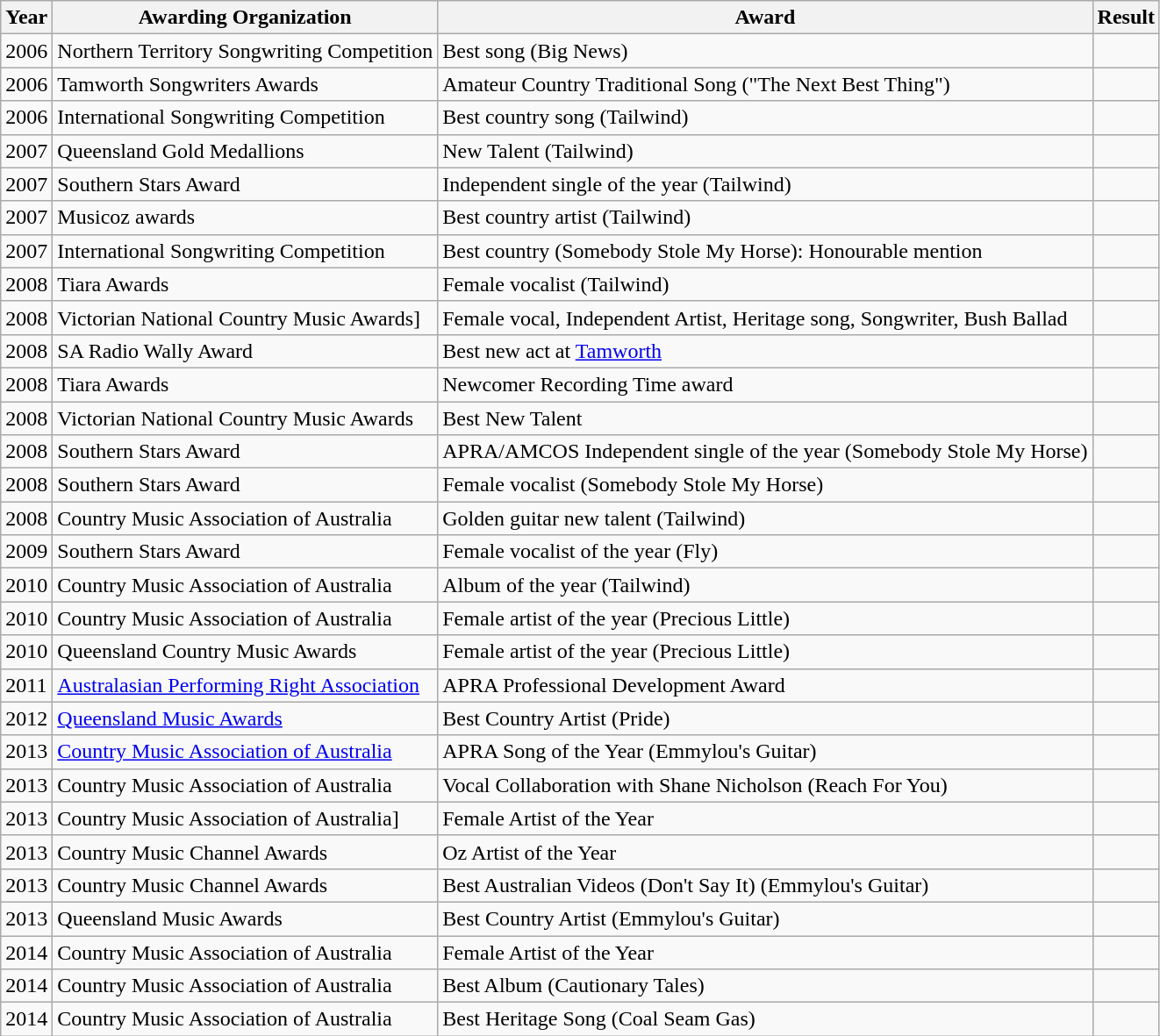<table class="wikitable">
<tr>
<th>Year</th>
<th>Awarding Organization</th>
<th>Award</th>
<th>Result</th>
</tr>
<tr>
<td>2006</td>
<td>Northern Territory Songwriting Competition</td>
<td>Best song (Big News)</td>
<td></td>
</tr>
<tr>
<td>2006</td>
<td>Tamworth Songwriters Awards</td>
<td>Amateur Country Traditional Song ("The Next Best Thing")</td>
<td></td>
</tr>
<tr>
<td>2006</td>
<td>International Songwriting Competition</td>
<td>Best country song (Tailwind)</td>
<td></td>
</tr>
<tr>
<td>2007</td>
<td>Queensland Gold Medallions</td>
<td>New Talent (Tailwind)</td>
<td></td>
</tr>
<tr>
<td>2007</td>
<td>Southern Stars Award</td>
<td>Independent single of the year (Tailwind)</td>
<td></td>
</tr>
<tr>
<td>2007</td>
<td>Musicoz awards</td>
<td>Best country artist (Tailwind)</td>
<td></td>
</tr>
<tr>
<td>2007</td>
<td>International Songwriting Competition</td>
<td>Best country (Somebody Stole My Horse): Honourable mention</td>
<td></td>
</tr>
<tr>
<td>2008</td>
<td>Tiara Awards</td>
<td>Female vocalist (Tailwind)</td>
<td></td>
</tr>
<tr>
<td>2008</td>
<td>Victorian National Country Music Awards]</td>
<td>Female vocal, Independent Artist, Heritage song, Songwriter, Bush Ballad</td>
<td></td>
</tr>
<tr>
<td>2008</td>
<td>SA Radio Wally Award</td>
<td>Best new act at <a href='#'>Tamworth</a></td>
<td></td>
</tr>
<tr>
<td>2008</td>
<td>Tiara Awards</td>
<td>Newcomer Recording Time award</td>
<td></td>
</tr>
<tr>
<td>2008</td>
<td>Victorian National Country Music Awards</td>
<td>Best New Talent</td>
<td></td>
</tr>
<tr>
<td>2008</td>
<td>Southern Stars Award</td>
<td>APRA/AMCOS Independent single of the year (Somebody Stole My Horse)</td>
<td></td>
</tr>
<tr>
<td>2008</td>
<td>Southern Stars Award</td>
<td>Female vocalist (Somebody Stole My Horse)</td>
<td></td>
</tr>
<tr>
<td>2008</td>
<td>Country Music Association of Australia</td>
<td>Golden guitar new talent (Tailwind)</td>
<td></td>
</tr>
<tr>
<td>2009</td>
<td>Southern Stars Award</td>
<td>Female vocalist of the year (Fly)</td>
<td></td>
</tr>
<tr>
<td>2010</td>
<td>Country Music Association of Australia</td>
<td>Album of the year (Tailwind)</td>
<td></td>
</tr>
<tr>
<td>2010</td>
<td>Country Music Association of Australia</td>
<td>Female artist of the year (Precious Little)</td>
<td></td>
</tr>
<tr>
<td>2010</td>
<td>Queensland Country Music Awards</td>
<td>Female artist of the year (Precious Little)</td>
<td></td>
</tr>
<tr>
<td>2011</td>
<td><a href='#'>Australasian Performing Right Association</a></td>
<td>APRA Professional Development Award</td>
<td></td>
</tr>
<tr>
<td>2012</td>
<td><a href='#'>Queensland Music Awards</a></td>
<td>Best Country Artist (Pride)</td>
<td></td>
</tr>
<tr>
<td>2013</td>
<td><a href='#'>Country Music Association of Australia</a></td>
<td>APRA Song of the Year (Emmylou's Guitar)</td>
<td></td>
</tr>
<tr>
<td>2013</td>
<td>Country Music Association of Australia</td>
<td>Vocal Collaboration with Shane Nicholson (Reach For You)</td>
<td></td>
</tr>
<tr>
<td>2013</td>
<td>Country Music Association of Australia]</td>
<td>Female Artist of the Year</td>
<td></td>
</tr>
<tr>
<td>2013</td>
<td>Country Music Channel Awards</td>
<td>Oz Artist of the Year</td>
<td></td>
</tr>
<tr>
<td>2013</td>
<td>Country Music Channel Awards</td>
<td>Best Australian Videos (Don't Say It) (Emmylou's Guitar)</td>
<td></td>
</tr>
<tr>
<td>2013</td>
<td>Queensland Music Awards</td>
<td>Best Country Artist (Emmylou's Guitar)</td>
<td></td>
</tr>
<tr>
<td>2014</td>
<td>Country Music Association of Australia</td>
<td>Female Artist of the Year</td>
<td></td>
</tr>
<tr>
<td>2014</td>
<td>Country Music Association of Australia</td>
<td>Best Album (Cautionary Tales)</td>
<td></td>
</tr>
<tr>
<td>2014</td>
<td>Country Music Association of Australia</td>
<td>Best Heritage Song (Coal Seam Gas)</td>
<td></td>
</tr>
</table>
